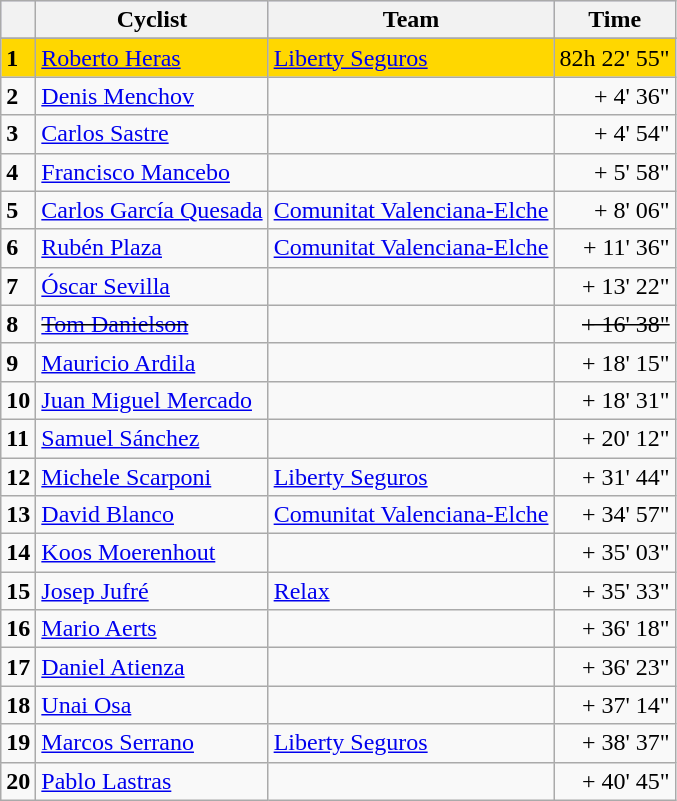<table class="wikitable">
<tr style="background:#ccccff;">
<th></th>
<th>Cyclist</th>
<th>Team</th>
<th>Time</th>
</tr>
<tr>
</tr>
<tr bgcolor=gold>
<td><strong>1</strong></td>
<td><a href='#'>Roberto Heras</a></td>
<td><a href='#'>Liberty Seguros</a></td>
<td align=right>82h 22' 55"</td>
</tr>
<tr>
<td><strong>2</strong></td>
<td><a href='#'>Denis Menchov</a></td>
<td></td>
<td align=right>+ 4' 36"</td>
</tr>
<tr>
<td><strong>3</strong></td>
<td><a href='#'>Carlos Sastre</a></td>
<td></td>
<td align=right>+ 4' 54"</td>
</tr>
<tr>
<td><strong>4</strong></td>
<td><a href='#'>Francisco Mancebo</a></td>
<td></td>
<td align=right>+ 5' 58"</td>
</tr>
<tr>
<td><strong>5</strong></td>
<td><a href='#'>Carlos García Quesada</a></td>
<td><a href='#'>Comunitat Valenciana-Elche</a></td>
<td align=right>+ 8' 06"</td>
</tr>
<tr>
<td><strong>6</strong></td>
<td><a href='#'>Rubén Plaza</a></td>
<td><a href='#'>Comunitat Valenciana-Elche</a></td>
<td align=right>+ 11' 36"</td>
</tr>
<tr>
<td><strong>7</strong></td>
<td><a href='#'>Óscar Sevilla</a></td>
<td></td>
<td align=right>+ 13' 22"</td>
</tr>
<tr>
<td><strong>8</strong></td>
<td><del><a href='#'>Tom Danielson</a></del></td>
<td><del></del></td>
<td align=right><del> + 16' 38"</del></td>
</tr>
<tr>
<td><strong>9</strong></td>
<td><a href='#'>Mauricio Ardila</a></td>
<td></td>
<td align=right>+ 18' 15"</td>
</tr>
<tr>
<td><strong>10</strong></td>
<td><a href='#'>Juan Miguel Mercado</a></td>
<td></td>
<td align=right>+ 18' 31"</td>
</tr>
<tr>
<td><strong>11</strong></td>
<td><a href='#'>Samuel Sánchez</a></td>
<td></td>
<td align=right>+ 20' 12"</td>
</tr>
<tr>
<td><strong>12</strong></td>
<td><a href='#'>Michele Scarponi</a></td>
<td><a href='#'>Liberty Seguros</a></td>
<td align=right>+ 31' 44"</td>
</tr>
<tr>
<td><strong>13</strong></td>
<td><a href='#'>David Blanco</a></td>
<td><a href='#'>Comunitat Valenciana-Elche</a></td>
<td align=right>+ 34' 57"</td>
</tr>
<tr>
<td><strong>14</strong></td>
<td><a href='#'>Koos Moerenhout</a></td>
<td></td>
<td align=right>+ 35' 03"</td>
</tr>
<tr>
<td><strong>15</strong></td>
<td><a href='#'>Josep Jufré</a></td>
<td><a href='#'>Relax</a></td>
<td align=right>+ 35' 33"</td>
</tr>
<tr>
<td><strong>16</strong></td>
<td><a href='#'>Mario Aerts</a></td>
<td></td>
<td align=right>+ 36' 18"</td>
</tr>
<tr>
<td><strong>17</strong></td>
<td><a href='#'>Daniel Atienza</a></td>
<td></td>
<td align=right>+ 36' 23"</td>
</tr>
<tr>
<td><strong>18</strong></td>
<td><a href='#'>Unai Osa</a></td>
<td></td>
<td align=right>+ 37' 14"</td>
</tr>
<tr>
<td><strong>19</strong></td>
<td><a href='#'>Marcos Serrano</a></td>
<td><a href='#'>Liberty Seguros</a></td>
<td align=right>+ 38' 37"</td>
</tr>
<tr>
<td><strong>20</strong></td>
<td><a href='#'>Pablo Lastras</a></td>
<td></td>
<td align=right>+ 40' 45"</td>
</tr>
</table>
